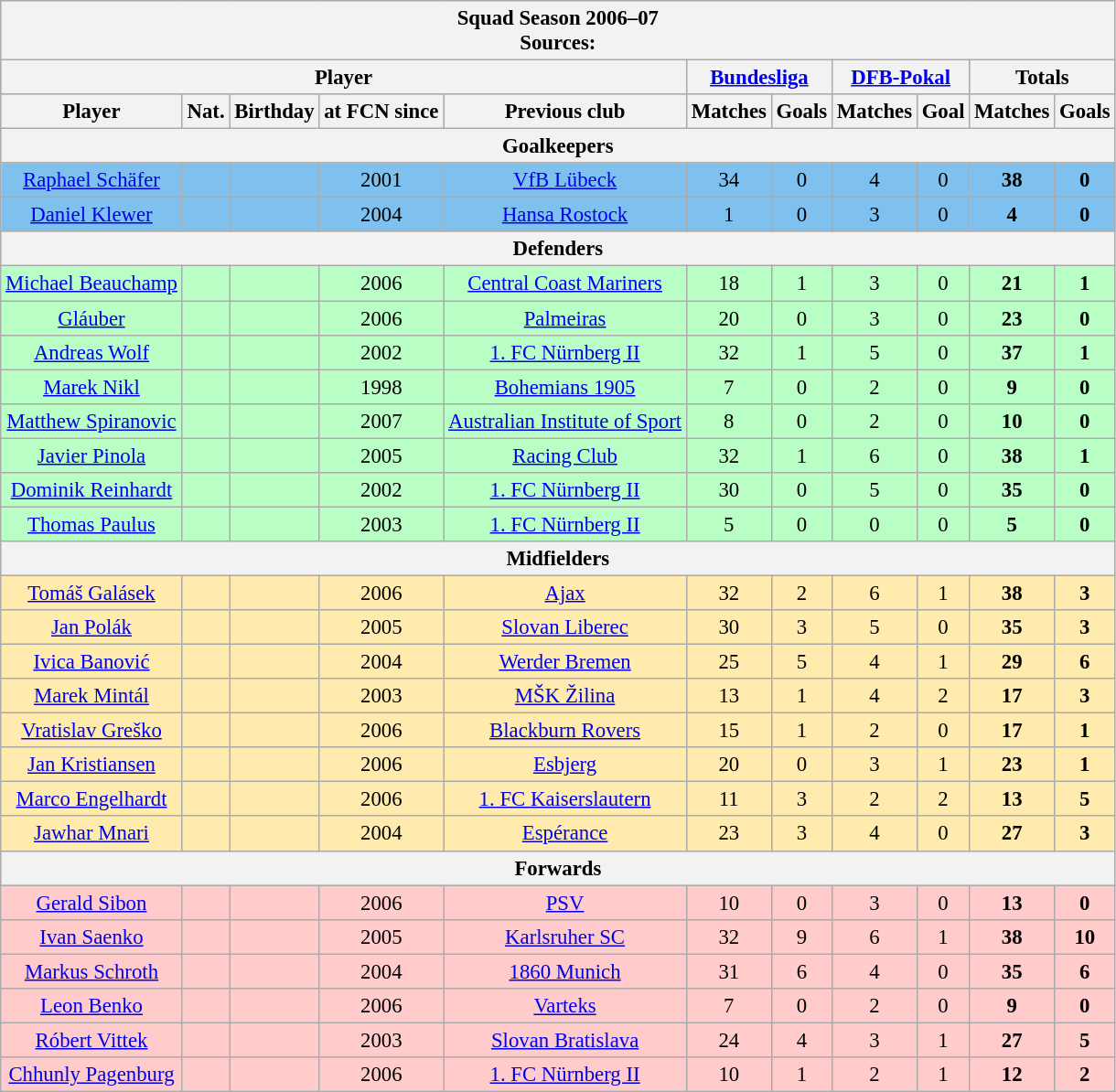<table class="wikitable" style="font-size:95%">
<tr style="text-align:center; background:#dcdcdc;">
<th colspan="11">Squad Season 2006–07<br>Sources:</th>
</tr>
<tr style="text-align:center; background:#9c9c9c;">
<th colspan="5">Player</th>
<th colspan="2"><a href='#'>Bundesliga</a></th>
<th colspan="2"><a href='#'>DFB-Pokal</a></th>
<th colspan="2">Totals</th>
</tr>
<tr style="text-align:center; background:#dcdcdc;">
<th>Player</th>
<th>Nat.</th>
<th>Birthday</th>
<th>at FCN since</th>
<th>Previous club</th>
<th>Matches</th>
<th>Goals</th>
<th>Matches</th>
<th>Goal</th>
<th>Matches</th>
<th>Goals</th>
</tr>
<tr style="text-align:center; background:#dcdcdc;">
<th colspan="11">Goalkeepers</th>
</tr>
<tr style="text-align:center; background:#7ec0ee;">
<td><a href='#'>Raphael Schäfer</a></td>
<td></td>
<td></td>
<td>2001</td>
<td><a href='#'>VfB Lübeck</a></td>
<td>34</td>
<td>0</td>
<td>4</td>
<td>0</td>
<td><strong>38</strong></td>
<td><strong>0</strong></td>
</tr>
<tr style="text-align:center; background:#7ec0ee;">
<td><a href='#'>Daniel Klewer</a></td>
<td></td>
<td></td>
<td>2004</td>
<td><a href='#'>Hansa Rostock</a></td>
<td>1</td>
<td>0</td>
<td>3</td>
<td>0</td>
<td><strong>4</strong></td>
<td><strong>0</strong></td>
</tr>
<tr style="text-align:center; background:#dcdcdc;">
<th colspan="11">Defenders</th>
</tr>
<tr style="text-align:center; background:#b9ffc5;">
<td><a href='#'>Michael Beauchamp</a></td>
<td></td>
<td></td>
<td>2006</td>
<td><a href='#'>Central Coast Mariners</a></td>
<td>18</td>
<td>1</td>
<td>3</td>
<td>0</td>
<td><strong>21</strong></td>
<td><strong>1</strong></td>
</tr>
<tr style="text-align:center; background:#b9ffc5;">
<td><a href='#'>Gláuber</a></td>
<td></td>
<td></td>
<td>2006</td>
<td><a href='#'>Palmeiras</a></td>
<td>20</td>
<td>0</td>
<td>3</td>
<td>0</td>
<td><strong>23</strong></td>
<td><strong>0</strong></td>
</tr>
<tr style="text-align:center; background:#b9ffc5;">
<td><a href='#'>Andreas Wolf</a></td>
<td></td>
<td></td>
<td>2002</td>
<td><a href='#'>1. FC Nürnberg II</a></td>
<td>32</td>
<td>1</td>
<td>5</td>
<td>0</td>
<td><strong>37</strong></td>
<td><strong>1</strong></td>
</tr>
<tr style="text-align:center; background:#b9ffc5;">
<td><a href='#'>Marek Nikl</a></td>
<td></td>
<td></td>
<td>1998</td>
<td><a href='#'>Bohemians 1905</a></td>
<td>7</td>
<td>0</td>
<td>2</td>
<td>0</td>
<td><strong>9</strong></td>
<td><strong>0</strong></td>
</tr>
<tr style="text-align:center; background:#b9ffc5;">
<td><a href='#'>Matthew Spiranovic</a></td>
<td></td>
<td></td>
<td>2007</td>
<td><a href='#'>Australian Institute of Sport</a></td>
<td>8</td>
<td>0</td>
<td>2</td>
<td>0</td>
<td><strong>10</strong></td>
<td><strong>0</strong></td>
</tr>
<tr style="text-align:center; background:#b9ffc5;">
<td><a href='#'>Javier Pinola</a></td>
<td></td>
<td></td>
<td>2005</td>
<td><a href='#'>Racing Club</a></td>
<td>32</td>
<td>1</td>
<td>6</td>
<td>0</td>
<td><strong>38</strong></td>
<td><strong>1</strong></td>
</tr>
<tr style="text-align:center; background:#b9ffc5;">
<td><a href='#'>Dominik Reinhardt</a></td>
<td></td>
<td></td>
<td>2002</td>
<td><a href='#'>1. FC Nürnberg II</a></td>
<td>30</td>
<td>0</td>
<td>5</td>
<td>0</td>
<td><strong>35</strong></td>
<td><strong>0</strong></td>
</tr>
<tr style="text-align:center; background:#b9ffc5;">
<td><a href='#'>Thomas Paulus</a></td>
<td></td>
<td></td>
<td>2003</td>
<td><a href='#'>1. FC Nürnberg II</a></td>
<td>5</td>
<td>0</td>
<td>0</td>
<td>0</td>
<td><strong>5</strong></td>
<td><strong>0</strong></td>
</tr>
<tr style="text-align:center; background:#dcdcdc;">
<th colspan="11">Midfielders</th>
</tr>
<tr style="text-align:center; background:#ffebad;">
<td><a href='#'>Tomáš Galásek</a></td>
<td></td>
<td></td>
<td>2006</td>
<td><a href='#'>Ajax</a></td>
<td>32</td>
<td>2</td>
<td>6</td>
<td>1</td>
<td><strong>38</strong></td>
<td><strong>3</strong></td>
</tr>
<tr style="text-align:center; background:#ffebad;">
<td><a href='#'>Jan Polák</a></td>
<td></td>
<td></td>
<td>2005</td>
<td><a href='#'>Slovan Liberec</a></td>
<td>30</td>
<td>3</td>
<td>5</td>
<td>0</td>
<td><strong>35</strong></td>
<td><strong>3</strong></td>
</tr>
<tr style="text-align:center; background:#ffebad;">
<td><a href='#'>Ivica Banović</a></td>
<td></td>
<td></td>
<td>2004</td>
<td><a href='#'>Werder Bremen</a></td>
<td>25</td>
<td>5</td>
<td>4</td>
<td>1</td>
<td><strong>29</strong></td>
<td><strong>6</strong></td>
</tr>
<tr style="text-align:center; background:#ffebad;">
<td><a href='#'>Marek Mintál</a></td>
<td></td>
<td></td>
<td>2003</td>
<td><a href='#'>MŠK Žilina</a></td>
<td>13</td>
<td>1</td>
<td>4</td>
<td>2</td>
<td><strong>17</strong></td>
<td><strong>3</strong></td>
</tr>
<tr style="text-align:center; background:#ffebad;">
<td><a href='#'>Vratislav Greško</a></td>
<td></td>
<td></td>
<td>2006</td>
<td><a href='#'>Blackburn Rovers</a></td>
<td>15</td>
<td>1</td>
<td>2</td>
<td>0</td>
<td><strong>17</strong></td>
<td><strong>1</strong></td>
</tr>
<tr style="text-align:center; background:#ffebad;">
<td><a href='#'>Jan Kristiansen</a></td>
<td></td>
<td></td>
<td>2006</td>
<td><a href='#'>Esbjerg</a></td>
<td>20</td>
<td>0</td>
<td>3</td>
<td>1</td>
<td><strong>23</strong></td>
<td><strong>1</strong></td>
</tr>
<tr style="text-align:center; background:#ffebad;">
<td><a href='#'>Marco Engelhardt</a></td>
<td></td>
<td></td>
<td>2006</td>
<td><a href='#'>1. FC Kaiserslautern</a></td>
<td>11</td>
<td>3</td>
<td>2</td>
<td>2</td>
<td><strong>13</strong></td>
<td><strong>5</strong></td>
</tr>
<tr style="text-align:center; background:#ffebad;">
<td><a href='#'>Jawhar Mnari</a></td>
<td></td>
<td></td>
<td>2004</td>
<td><a href='#'>Espérance</a></td>
<td>23</td>
<td>3</td>
<td>4</td>
<td>0</td>
<td><strong>27</strong></td>
<td><strong>3</strong></td>
</tr>
<tr style="text-align:center; background:#dcdcdc;">
<th colspan="11">Forwards</th>
</tr>
<tr style="text-align:center; background:#ffcbcb;">
<td><a href='#'>Gerald Sibon</a></td>
<td></td>
<td></td>
<td>2006</td>
<td><a href='#'>PSV</a></td>
<td>10</td>
<td>0</td>
<td>3</td>
<td>0</td>
<td><strong>13</strong></td>
<td><strong>0</strong></td>
</tr>
<tr style="text-align:center; background:#ffcbcb;">
<td><a href='#'>Ivan Saenko</a></td>
<td></td>
<td></td>
<td>2005</td>
<td><a href='#'>Karlsruher SC</a></td>
<td>32</td>
<td>9</td>
<td>6</td>
<td>1</td>
<td><strong>38</strong></td>
<td><strong>10</strong></td>
</tr>
<tr style="text-align:center; background:#ffcbcb;">
<td><a href='#'>Markus Schroth</a></td>
<td></td>
<td></td>
<td>2004</td>
<td><a href='#'>1860 Munich</a></td>
<td>31</td>
<td>6</td>
<td>4</td>
<td>0</td>
<td><strong>35</strong></td>
<td><strong>6</strong></td>
</tr>
<tr style="text-align:center; background:#ffcbcb;">
<td><a href='#'>Leon Benko</a></td>
<td></td>
<td></td>
<td>2006</td>
<td><a href='#'>Varteks</a></td>
<td>7</td>
<td>0</td>
<td>2</td>
<td>0</td>
<td><strong>9</strong></td>
<td><strong>0</strong></td>
</tr>
<tr style="text-align:center; background:#ffcbcb;">
<td><a href='#'>Róbert Vittek</a></td>
<td></td>
<td></td>
<td>2003</td>
<td><a href='#'>Slovan Bratislava</a></td>
<td>24</td>
<td>4</td>
<td>3</td>
<td>1</td>
<td><strong>27</strong></td>
<td><strong>5</strong></td>
</tr>
<tr style="text-align:center; background:#ffcbcb;">
<td><a href='#'>Chhunly Pagenburg</a></td>
<td></td>
<td></td>
<td>2006</td>
<td><a href='#'>1. FC Nürnberg II</a></td>
<td>10</td>
<td>1</td>
<td>2</td>
<td>1</td>
<td><strong>12</strong></td>
<td><strong>2</strong></td>
</tr>
</table>
